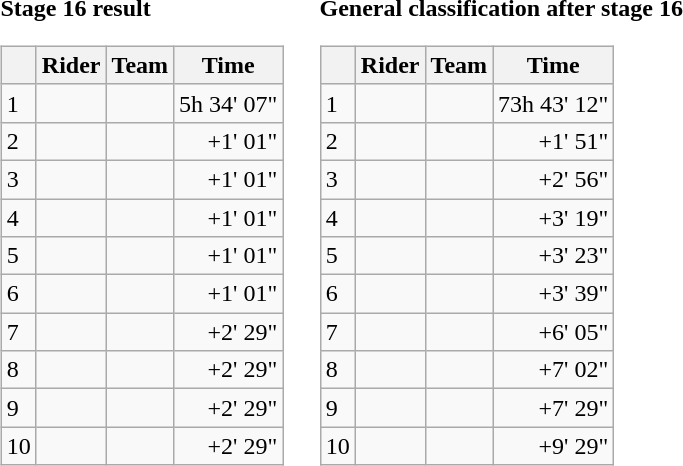<table>
<tr>
<td><strong>Stage 16 result</strong><br><table class="wikitable">
<tr>
<th></th>
<th>Rider</th>
<th>Team</th>
<th>Time</th>
</tr>
<tr>
<td>1</td>
<td></td>
<td></td>
<td align="right">5h 34' 07"</td>
</tr>
<tr>
<td>2</td>
<td></td>
<td></td>
<td align="right">+1' 01"</td>
</tr>
<tr>
<td>3</td>
<td></td>
<td></td>
<td align="right">+1' 01"</td>
</tr>
<tr>
<td>4</td>
<td></td>
<td></td>
<td align="right">+1' 01"</td>
</tr>
<tr>
<td>5</td>
<td></td>
<td></td>
<td align="right">+1' 01"</td>
</tr>
<tr>
<td>6</td>
<td></td>
<td></td>
<td align="right">+1' 01"</td>
</tr>
<tr>
<td>7</td>
<td></td>
<td></td>
<td align="right">+2' 29"</td>
</tr>
<tr>
<td>8</td>
<td></td>
<td></td>
<td align="right">+2' 29"</td>
</tr>
<tr>
<td>9</td>
<td></td>
<td></td>
<td align="right">+2' 29"</td>
</tr>
<tr>
<td>10</td>
<td></td>
<td></td>
<td align="right">+2' 29"</td>
</tr>
</table>
</td>
<td></td>
<td><strong>General classification after stage 16</strong><br><table class="wikitable">
<tr>
<th></th>
<th>Rider</th>
<th>Team</th>
<th>Time</th>
</tr>
<tr>
<td>1</td>
<td> </td>
<td></td>
<td align="right">73h 43' 12"</td>
</tr>
<tr>
<td>2</td>
<td></td>
<td></td>
<td align="right">+1' 51"</td>
</tr>
<tr>
<td>3</td>
<td> </td>
<td></td>
<td align="right">+2' 56"</td>
</tr>
<tr>
<td>4</td>
<td></td>
<td></td>
<td align="right">+3' 19"</td>
</tr>
<tr>
<td>5</td>
<td></td>
<td></td>
<td align="right">+3' 23"</td>
</tr>
<tr>
<td>6</td>
<td></td>
<td></td>
<td align="right">+3' 39"</td>
</tr>
<tr>
<td>7</td>
<td></td>
<td></td>
<td align="right">+6' 05"</td>
</tr>
<tr>
<td>8</td>
<td></td>
<td></td>
<td align="right">+7' 02"</td>
</tr>
<tr>
<td>9</td>
<td></td>
<td></td>
<td align="right">+7' 29"</td>
</tr>
<tr>
<td>10</td>
<td></td>
<td></td>
<td align="right">+9' 29"</td>
</tr>
</table>
</td>
</tr>
</table>
